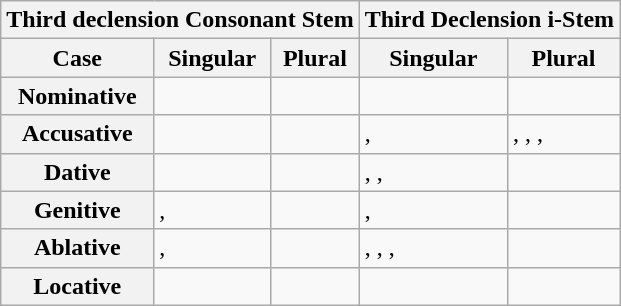<table class="wikitable">
<tr>
<th colspan="3">Third declension Consonant Stem</th>
<th colspan="2">Third Declension i-Stem</th>
</tr>
<tr>
<th>Case</th>
<th>Singular</th>
<th>Plural</th>
<th>Singular</th>
<th>Plural</th>
</tr>
<tr>
<th>Nominative</th>
<td></td>
<td></td>
<td></td>
<td></td>
</tr>
<tr>
<th>Accusative</th>
<td></td>
<td></td>
<td>, </td>
<td>, , , </td>
</tr>
<tr>
<th>Dative</th>
<td></td>
<td></td>
<td>, , </td>
<td></td>
</tr>
<tr>
<th>Genitive</th>
<td>, </td>
<td></td>
<td>, </td>
<td></td>
</tr>
<tr>
<th>Ablative</th>
<td>, </td>
<td></td>
<td>, , , </td>
<td></td>
</tr>
<tr>
<th>Locative</th>
<td></td>
<td></td>
<td></td>
<td></td>
</tr>
</table>
